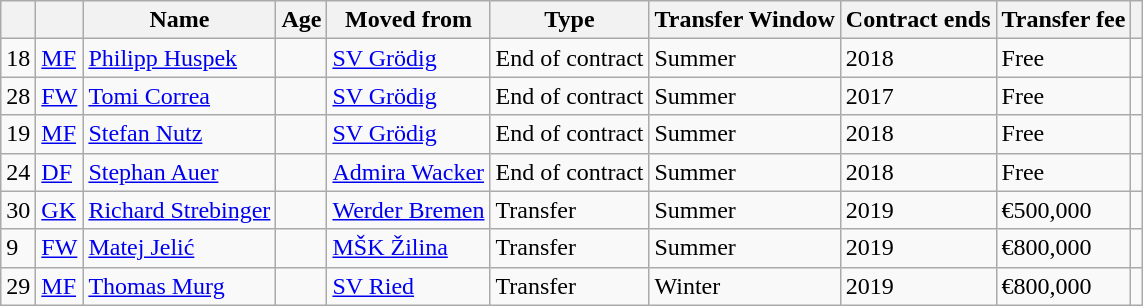<table class="wikitable">
<tr>
<th></th>
<th></th>
<th>Name</th>
<th>Age</th>
<th>Moved from</th>
<th>Type</th>
<th>Transfer Window</th>
<th>Contract ends</th>
<th>Transfer fee</th>
<th></th>
</tr>
<tr>
<td>18</td>
<td><a href='#'>MF</a></td>
<td> <a href='#'>Philipp Huspek</a></td>
<td></td>
<td> <a href='#'>SV Grödig</a></td>
<td>End of contract</td>
<td>Summer</td>
<td>2018</td>
<td>Free</td>
<td></td>
</tr>
<tr>
<td>28</td>
<td><a href='#'>FW</a></td>
<td> <a href='#'>Tomi Correa</a></td>
<td></td>
<td> <a href='#'>SV Grödig</a></td>
<td>End of contract</td>
<td>Summer</td>
<td>2017</td>
<td>Free</td>
<td></td>
</tr>
<tr>
<td>19</td>
<td><a href='#'>MF</a></td>
<td> <a href='#'>Stefan Nutz</a></td>
<td></td>
<td> <a href='#'>SV Grödig</a></td>
<td>End of contract</td>
<td>Summer</td>
<td>2018</td>
<td>Free</td>
<td></td>
</tr>
<tr>
<td>24</td>
<td><a href='#'>DF</a></td>
<td> <a href='#'>Stephan Auer</a></td>
<td></td>
<td> <a href='#'>Admira Wacker</a></td>
<td>End of contract</td>
<td>Summer</td>
<td>2018</td>
<td>Free</td>
<td></td>
</tr>
<tr>
<td>30</td>
<td><a href='#'>GK</a></td>
<td> <a href='#'>Richard Strebinger</a></td>
<td></td>
<td> <a href='#'>Werder Bremen</a></td>
<td>Transfer</td>
<td>Summer</td>
<td>2019</td>
<td>€500,000</td>
<td></td>
</tr>
<tr>
<td>9</td>
<td><a href='#'>FW</a></td>
<td> <a href='#'>Matej Jelić</a></td>
<td></td>
<td> <a href='#'>MŠK Žilina</a></td>
<td>Transfer</td>
<td>Summer</td>
<td>2019</td>
<td>€800,000</td>
<td></td>
</tr>
<tr>
<td>29</td>
<td><a href='#'>MF</a></td>
<td> <a href='#'>Thomas Murg</a></td>
<td></td>
<td> <a href='#'>SV Ried</a></td>
<td>Transfer</td>
<td>Winter</td>
<td>2019</td>
<td>€800,000</td>
<td></td>
</tr>
</table>
